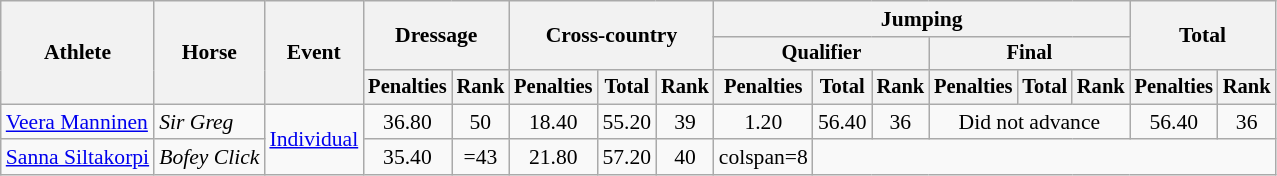<table class=wikitable style=font-size:90%;text-align:center>
<tr>
<th rowspan="3">Athlete</th>
<th rowspan="3">Horse</th>
<th rowspan="3">Event</th>
<th colspan="2" rowspan="2">Dressage</th>
<th colspan="3" rowspan="2">Cross-country</th>
<th colspan="6">Jumping</th>
<th colspan="2" rowspan="2">Total</th>
</tr>
<tr style="font-size:95%">
<th colspan="3">Qualifier</th>
<th colspan="3">Final</th>
</tr>
<tr style="font-size:95%">
<th>Penalties</th>
<th>Rank</th>
<th>Penalties</th>
<th>Total</th>
<th>Rank</th>
<th>Penalties</th>
<th>Total</th>
<th>Rank</th>
<th>Penalties</th>
<th>Total</th>
<th>Rank</th>
<th>Penalties</th>
<th>Rank</th>
</tr>
<tr align=center>
<td align=left><a href='#'>Veera Manninen</a></td>
<td align=left><em>Sir Greg</em></td>
<td rowspan=2 align=left><a href='#'>Individual</a></td>
<td>36.80</td>
<td>50</td>
<td>18.40</td>
<td>55.20</td>
<td>39</td>
<td>1.20</td>
<td>56.40</td>
<td>36</td>
<td colspan=3>Did not advance</td>
<td>56.40</td>
<td>36</td>
</tr>
<tr align=center>
<td align=left><a href='#'>Sanna Siltakorpi</a></td>
<td align=left><em>Bofey Click</em></td>
<td>35.40</td>
<td>=43</td>
<td>21.80</td>
<td>57.20</td>
<td>40</td>
<td>colspan=8 </td>
</tr>
</table>
